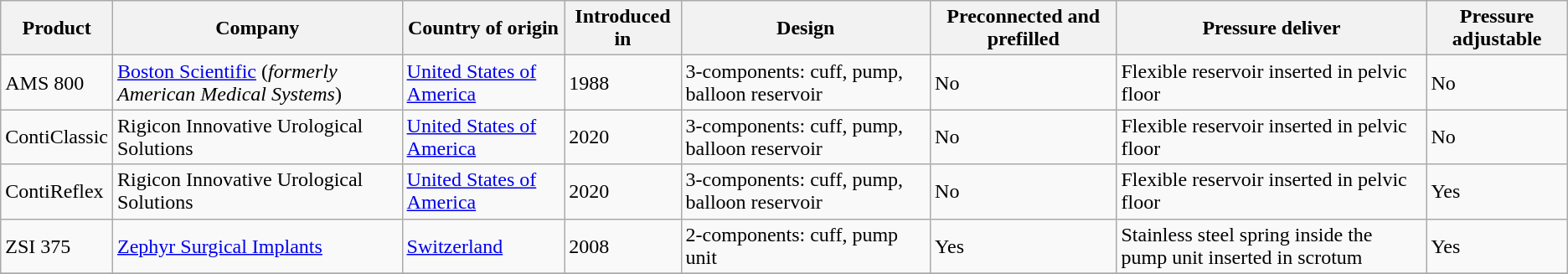<table class="wikitable sortable">
<tr>
<th>Product</th>
<th>Company</th>
<th>Country of origin</th>
<th>Introduced in</th>
<th>Design</th>
<th>Preconnected and prefilled</th>
<th>Pressure deliver</th>
<th>Pressure adjustable</th>
</tr>
<tr>
<td>AMS 800</td>
<td><a href='#'>Boston Scientific</a> (<em>formerly American Medical Systems</em>)</td>
<td><a href='#'>United States of America</a></td>
<td>1988</td>
<td>3-components: cuff, pump, balloon reservoir</td>
<td>No</td>
<td>Flexible reservoir inserted in pelvic floor</td>
<td>No</td>
</tr>
<tr>
<td>ContiClassic</td>
<td>Rigicon Innovative Urological Solutions</td>
<td><a href='#'>United States of America</a></td>
<td>2020</td>
<td>3-components: cuff, pump, balloon reservoir</td>
<td>No</td>
<td>Flexible reservoir inserted in pelvic floor</td>
<td>No</td>
</tr>
<tr>
<td>ContiReflex</td>
<td>Rigicon Innovative Urological Solutions</td>
<td><a href='#'>United States of America</a></td>
<td>2020</td>
<td>3-components: cuff, pump, balloon reservoir</td>
<td>No</td>
<td>Flexible reservoir inserted in pelvic floor</td>
<td>Yes</td>
</tr>
<tr>
<td>ZSI 375</td>
<td><a href='#'>Zephyr Surgical Implants</a></td>
<td><a href='#'>Switzerland</a></td>
<td>2008</td>
<td>2-components: cuff, pump unit</td>
<td>Yes</td>
<td>Stainless steel spring inside the pump unit inserted in scrotum</td>
<td>Yes</td>
</tr>
<tr>
</tr>
</table>
